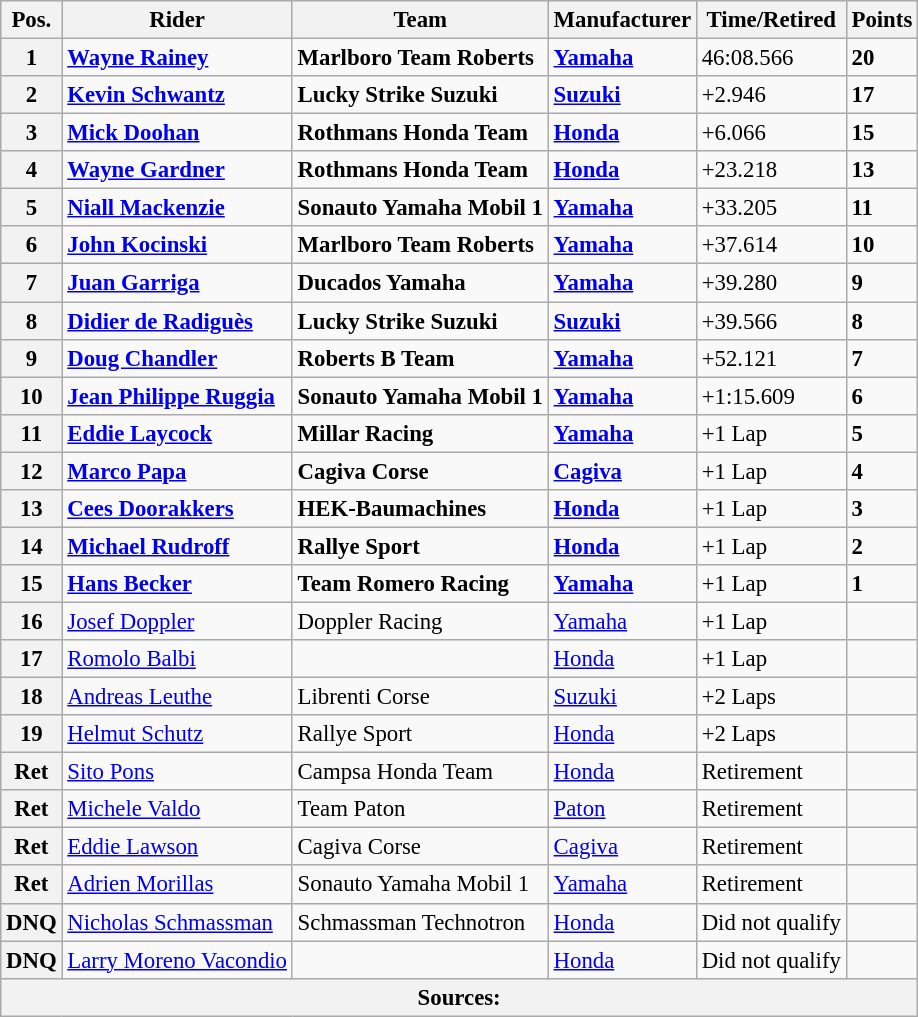<table class="wikitable" style="font-size: 95%;">
<tr>
<th>Pos.</th>
<th>Rider</th>
<th>Team</th>
<th>Manufacturer</th>
<th>Time/Retired</th>
<th>Points</th>
</tr>
<tr>
<th>1</th>
<td> <strong><a href='#'>Wayne Rainey</a></strong></td>
<td><strong>Marlboro Team Roberts</strong></td>
<td><strong><a href='#'>Yamaha</a></strong></td>
<td>46:08.566</td>
<td><strong>20</strong></td>
</tr>
<tr>
<th>2</th>
<td> <strong><a href='#'>Kevin Schwantz</a></strong></td>
<td><strong>Lucky Strike Suzuki</strong></td>
<td><strong><a href='#'>Suzuki</a></strong></td>
<td>+2.946</td>
<td><strong>17</strong></td>
</tr>
<tr>
<th>3</th>
<td> <strong><a href='#'>Mick Doohan</a></strong></td>
<td><strong>Rothmans Honda Team</strong></td>
<td><strong><a href='#'>Honda</a></strong></td>
<td>+6.066</td>
<td><strong>15</strong></td>
</tr>
<tr>
<th>4</th>
<td> <strong><a href='#'>Wayne Gardner</a></strong></td>
<td><strong>Rothmans Honda Team</strong></td>
<td><strong><a href='#'>Honda</a></strong></td>
<td>+23.218</td>
<td><strong>13</strong></td>
</tr>
<tr>
<th>5</th>
<td> <strong><a href='#'>Niall Mackenzie</a></strong></td>
<td><strong>Sonauto Yamaha Mobil 1</strong></td>
<td><strong><a href='#'>Yamaha</a></strong></td>
<td>+33.205</td>
<td><strong>11</strong></td>
</tr>
<tr>
<th>6</th>
<td> <strong><a href='#'>John Kocinski</a></strong></td>
<td><strong>Marlboro Team Roberts</strong></td>
<td><strong><a href='#'>Yamaha</a></strong></td>
<td>+37.614</td>
<td><strong>10</strong></td>
</tr>
<tr>
<th>7</th>
<td> <strong><a href='#'>Juan Garriga</a></strong></td>
<td><strong>Ducados Yamaha</strong></td>
<td><strong><a href='#'>Yamaha</a></strong></td>
<td>+39.280</td>
<td><strong>9</strong></td>
</tr>
<tr>
<th>8</th>
<td> <strong><a href='#'>Didier de Radiguès</a></strong></td>
<td><strong>Lucky Strike Suzuki</strong></td>
<td><strong><a href='#'>Suzuki</a></strong></td>
<td>+39.566</td>
<td><strong>8</strong></td>
</tr>
<tr>
<th>9</th>
<td> <strong><a href='#'>Doug Chandler</a></strong></td>
<td><strong>Roberts B Team</strong></td>
<td><strong><a href='#'>Yamaha</a></strong></td>
<td>+52.121</td>
<td><strong>7</strong></td>
</tr>
<tr>
<th>10</th>
<td> <strong><a href='#'>Jean Philippe Ruggia</a></strong></td>
<td><strong>Sonauto Yamaha Mobil 1</strong></td>
<td><strong><a href='#'>Yamaha</a></strong></td>
<td>+1:15.609</td>
<td><strong>6</strong></td>
</tr>
<tr>
<th>11</th>
<td> <strong><a href='#'>Eddie Laycock</a></strong></td>
<td><strong>Millar Racing</strong></td>
<td><strong><a href='#'>Yamaha</a></strong></td>
<td>+1 Lap</td>
<td><strong>5</strong></td>
</tr>
<tr>
<th>12</th>
<td> <strong><a href='#'>Marco Papa</a></strong></td>
<td><strong>Cagiva Corse</strong></td>
<td><strong><a href='#'>Cagiva</a></strong></td>
<td>+1 Lap</td>
<td><strong>4</strong></td>
</tr>
<tr>
<th>13</th>
<td> <strong><a href='#'>Cees Doorakkers</a></strong></td>
<td><strong>HEK-Baumachines</strong></td>
<td><strong><a href='#'>Honda</a></strong></td>
<td>+1 Lap</td>
<td><strong>3</strong></td>
</tr>
<tr>
<th>14</th>
<td> <strong><a href='#'>Michael Rudroff</a></strong></td>
<td><strong>Rallye Sport</strong></td>
<td><strong><a href='#'>Honda</a></strong></td>
<td>+1 Lap</td>
<td><strong>2</strong></td>
</tr>
<tr>
<th>15</th>
<td> <strong><a href='#'>Hans Becker</a></strong></td>
<td><strong>Team Romero Racing</strong></td>
<td><strong><a href='#'>Yamaha</a></strong></td>
<td>+1 Lap</td>
<td><strong>1</strong></td>
</tr>
<tr>
<th>16</th>
<td> <a href='#'>Josef Doppler</a></td>
<td>Doppler Racing</td>
<td><a href='#'>Yamaha</a></td>
<td>+1 Lap</td>
<td></td>
</tr>
<tr>
<th>17</th>
<td> <a href='#'>Romolo Balbi</a></td>
<td></td>
<td><a href='#'>Honda</a></td>
<td>+1 Lap</td>
<td></td>
</tr>
<tr>
<th>18</th>
<td> <a href='#'>Andreas Leuthe</a></td>
<td>Librenti Corse</td>
<td><a href='#'>Suzuki</a></td>
<td>+2 Laps</td>
<td></td>
</tr>
<tr>
<th>19</th>
<td> <a href='#'>Helmut Schutz</a></td>
<td>Rallye Sport</td>
<td><a href='#'>Honda</a></td>
<td>+2 Laps</td>
<td></td>
</tr>
<tr>
<th>Ret</th>
<td> <a href='#'>Sito Pons</a></td>
<td>Campsa Honda Team</td>
<td><a href='#'>Honda</a></td>
<td>Retirement</td>
<td></td>
</tr>
<tr>
<th>Ret</th>
<td> <a href='#'>Michele Valdo</a></td>
<td>Team Paton</td>
<td><a href='#'>Paton</a></td>
<td>Retirement</td>
<td></td>
</tr>
<tr>
<th>Ret</th>
<td> <a href='#'>Eddie Lawson</a></td>
<td>Cagiva Corse</td>
<td><a href='#'>Cagiva</a></td>
<td>Retirement</td>
<td></td>
</tr>
<tr>
<th>Ret</th>
<td> <a href='#'>Adrien Morillas</a></td>
<td>Sonauto Yamaha Mobil 1</td>
<td><a href='#'>Yamaha</a></td>
<td>Retirement</td>
<td></td>
</tr>
<tr>
<th>DNQ</th>
<td> <a href='#'>Nicholas Schmassman</a></td>
<td>Schmassman Technotron</td>
<td><a href='#'>Honda</a></td>
<td>Did not qualify</td>
<td></td>
</tr>
<tr>
<th>DNQ</th>
<td> <a href='#'>Larry Moreno Vacondio</a></td>
<td></td>
<td><a href='#'>Honda</a></td>
<td>Did not qualify</td>
<td></td>
</tr>
<tr>
<th colspan=8>Sources: </th>
</tr>
</table>
